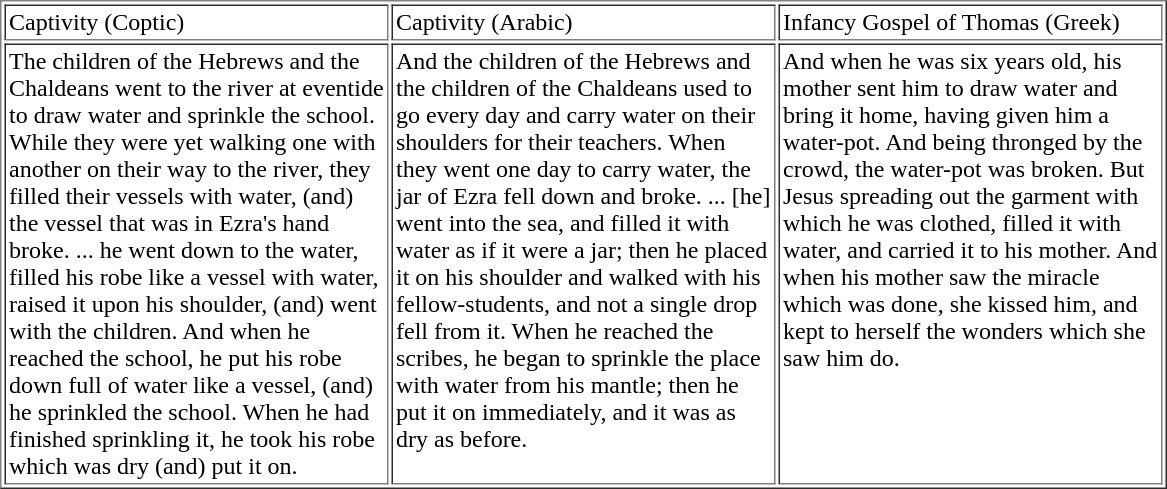<table border="1" cellpadding="2">
<tr>
<td>Captivity (Coptic)</td>
<td>Captivity (Arabic)</td>
<td>Infancy Gospel of Thomas (Greek)</td>
</tr>
<tr valign="top">
<td width="250pt">The children of the Hebrews and the Chaldeans went to the river at eventide to draw water and sprinkle the school.  While they were yet walking one with another on their way to the river, they filled their vessels with water, (and) the vessel that was in Ezra's hand broke. ... he went down to the water, filled his robe like a vessel with water, raised it upon his shoulder, (and) went with the children.  And when he reached the school, he put his robe down full of water like a vessel, (and) he sprinkled the school.  When he had finished sprinkling it, he took his robe which was dry (and) put it on.</td>
<td width="250pt">And the children of the Hebrews and the children of the Chaldeans used to go every day and carry water on their shoulders for their teachers.  When they went one day to carry water, the jar of Ezra fell down and broke. ... [he] went into the sea, and filled it with water as if it were a jar; then he placed it on his shoulder and walked with his fellow-students, and not a single drop fell from it.  When he reached the scribes, he began to sprinkle the place with water from his mantle; then he put it on immediately, and it was as dry as before.</td>
<td width="250pt">And when he was six years old, his mother sent him to draw water and bring it home, having given him a water-pot. And being thronged by the crowd, the water-pot was broken. But Jesus spreading out the garment with which he was clothed, filled it with water, and carried it to his mother. And when his mother saw the miracle which was done, she kissed him, and kept to herself the wonders which she saw him do.</td>
</tr>
</table>
